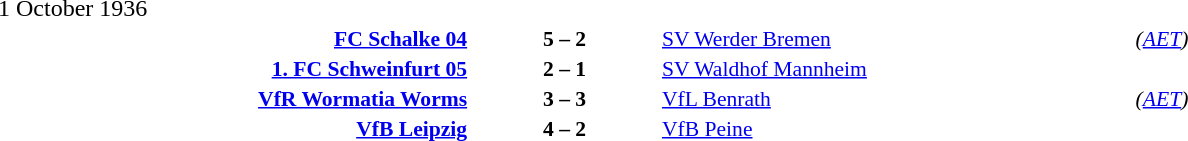<table width=100% cellspacing=1>
<tr>
<th width=25%></th>
<th width=10%></th>
<th width=25%></th>
<th></th>
</tr>
<tr>
<td>1 October 1936</td>
</tr>
<tr style=font-size:90%>
<td align=right><strong><a href='#'>FC Schalke 04</a></strong></td>
<td align=center><strong>5 – 2</strong></td>
<td><a href='#'>SV Werder Bremen</a></td>
<td><em>(<a href='#'>AET</a>)</em></td>
</tr>
<tr style=font-size:90%>
<td align=right><strong><a href='#'>1. FC Schweinfurt 05</a></strong></td>
<td align=center><strong>2 – 1</strong></td>
<td><a href='#'>SV Waldhof Mannheim</a></td>
</tr>
<tr style=font-size:90%>
<td align=right><strong><a href='#'>VfR Wormatia Worms</a></strong></td>
<td align=center><strong>3 – 3</strong></td>
<td><a href='#'>VfL Benrath</a></td>
<td><em>(<a href='#'>AET</a>)</em></td>
</tr>
<tr style=font-size:90%>
<td align=right><strong><a href='#'>VfB Leipzig</a></strong></td>
<td align=center><strong>4 – 2</strong></td>
<td><a href='#'>VfB Peine</a></td>
</tr>
</table>
